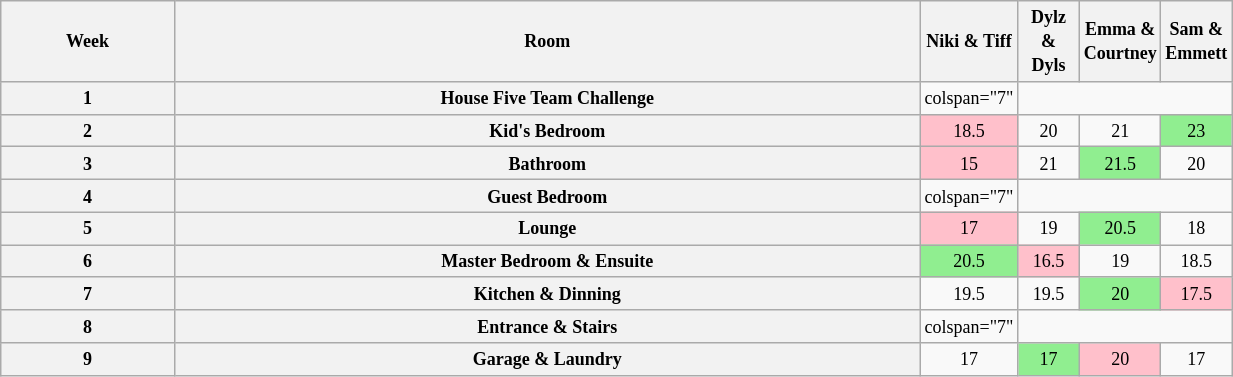<table class="wikitable" style="text-align: center; font-size: 9pt; line-height:16px; width:65%">
<tr>
<th>Week</th>
<th>Room</th>
<th style="width:5%;" scope="col" style="background:#f4de00; color:black;">Niki & Tiff</th>
<th style="width:5%;" scope="col" style="background:#B87BF6; background-color:orange">Dylz & Dyls</th>
<th style="width:5%;" scope="col" style="background:skyblue; color:black;">Emma & Courtney</th>
<th style="width:5%;" scope="col" style="background:#B87BF6; color:black;">Sam & Emmett</th>
</tr>
<tr>
<th>1</th>
<th>House Five Team Challenge</th>
<td>colspan="7" </td>
</tr>
<tr>
<th>2</th>
<th>Kid's Bedroom</th>
<td bgcolor="pink">18.5</td>
<td>20</td>
<td>21</td>
<td bgcolor="lightgreen">23</td>
</tr>
<tr>
<th>3</th>
<th>Bathroom</th>
<td bgcolor="pink">15</td>
<td>21</td>
<td bgcolor="lightgreen">21.5</td>
<td>20</td>
</tr>
<tr>
<th>4</th>
<th>Guest Bedroom</th>
<td>colspan="7" </td>
</tr>
<tr>
<th>5</th>
<th>Lounge</th>
<td bgcolor="pink">17</td>
<td>19</td>
<td bgcolor="lightgreen">20.5</td>
<td>18</td>
</tr>
<tr>
<th>6</th>
<th>Master Bedroom & Ensuite</th>
<td bgcolor="lightgreen">20.5</td>
<td bgcolor="pink">16.5</td>
<td>19</td>
<td>18.5</td>
</tr>
<tr>
<th>7</th>
<th>Kitchen & Dinning</th>
<td>19.5</td>
<td>19.5</td>
<td bgcolor="lightgreen">20</td>
<td bgcolor="pink">17.5</td>
</tr>
<tr>
<th>8</th>
<th>Entrance & Stairs</th>
<td>colspan="7" </td>
</tr>
<tr>
<th>9</th>
<th>Garage & Laundry</th>
<td>17</td>
<td bgcolor="lightgreen">17</td>
<td bgcolor="pink">20</td>
<td>17</td>
</tr>
</table>
